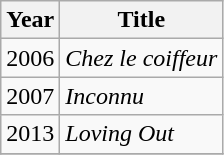<table class="wikitable">
<tr>
<th>Year</th>
<th>Title</th>
</tr>
<tr>
<td>2006</td>
<td><em>Chez le coiffeur</em></td>
</tr>
<tr>
<td>2007</td>
<td><em>Inconnu</em></td>
</tr>
<tr>
<td>2013</td>
<td><em>Loving Out</em></td>
</tr>
<tr>
</tr>
</table>
